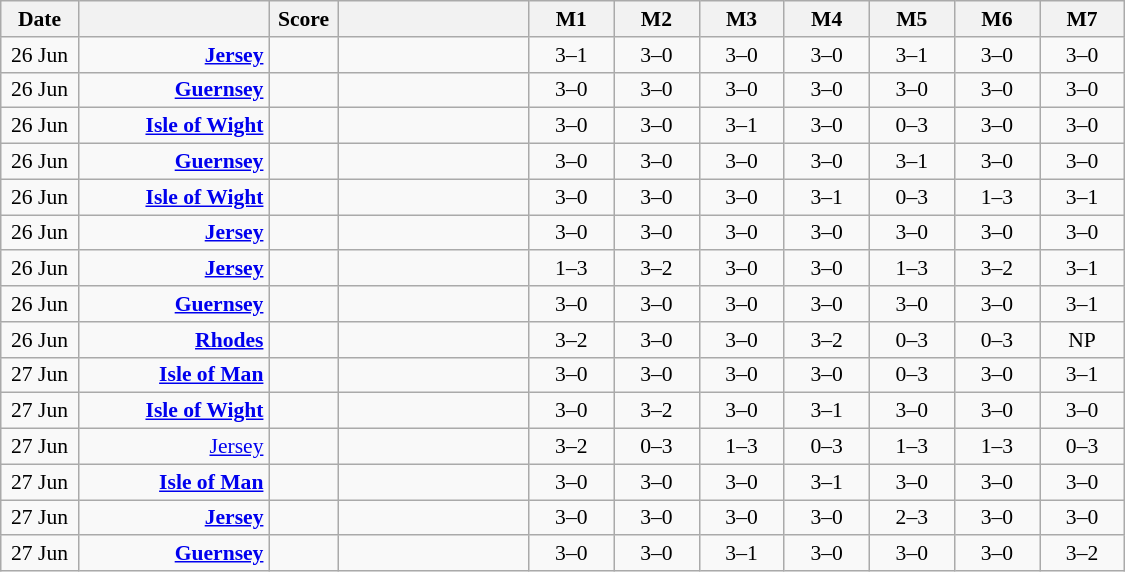<table class="wikitable" style="text-align: center; font-size:90% ">
<tr>
<th width="45">Date</th>
<th align="right" width="120"></th>
<th width="40">Score</th>
<th align="left" width="120"></th>
<th width="50">M1</th>
<th width="50">M2</th>
<th width="50">M3</th>
<th width="50">M4</th>
<th width="50">M5</th>
<th width="50">M6</th>
<th width="50">M7</th>
</tr>
<tr>
<td>26 Jun</td>
<td align=right><strong><a href='#'>Jersey</a></strong> </td>
<td align=center></td>
<td align=left></td>
<td>3–1</td>
<td>3–0</td>
<td>3–0</td>
<td>3–0</td>
<td>3–1</td>
<td>3–0</td>
<td>3–0</td>
</tr>
<tr>
<td>26 Jun</td>
<td align=right><strong><a href='#'>Guernsey</a></strong> </td>
<td align=center></td>
<td align=left></td>
<td>3–0</td>
<td>3–0</td>
<td>3–0</td>
<td>3–0</td>
<td>3–0</td>
<td>3–0</td>
<td>3–0</td>
</tr>
<tr>
<td>26 Jun</td>
<td align=right><strong><a href='#'>Isle of Wight</a></strong> </td>
<td align=center></td>
<td align=left></td>
<td>3–0</td>
<td>3–0</td>
<td>3–1</td>
<td>3–0</td>
<td>0–3</td>
<td>3–0</td>
<td>3–0</td>
</tr>
<tr>
<td>26 Jun</td>
<td align=right><strong><a href='#'>Guernsey</a></strong> </td>
<td align=center></td>
<td align=left></td>
<td>3–0</td>
<td>3–0</td>
<td>3–0</td>
<td>3–0</td>
<td>3–1</td>
<td>3–0</td>
<td>3–0</td>
</tr>
<tr>
<td>26 Jun</td>
<td align=right><strong><a href='#'>Isle of Wight</a></strong> </td>
<td align=center></td>
<td align=left></td>
<td>3–0</td>
<td>3–0</td>
<td>3–0</td>
<td>3–1</td>
<td>0–3</td>
<td>1–3</td>
<td>3–1</td>
</tr>
<tr>
<td>26 Jun</td>
<td align=right><strong><a href='#'>Jersey</a></strong> </td>
<td align=center></td>
<td align=left></td>
<td>3–0</td>
<td>3–0</td>
<td>3–0</td>
<td>3–0</td>
<td>3–0</td>
<td>3–0</td>
<td>3–0</td>
</tr>
<tr>
<td>26 Jun</td>
<td align=right><strong><a href='#'>Jersey</a></strong> </td>
<td align=center></td>
<td align=left></td>
<td>1–3</td>
<td>3–2</td>
<td>3–0</td>
<td>3–0</td>
<td>1–3</td>
<td>3–2</td>
<td>3–1</td>
</tr>
<tr>
<td>26 Jun</td>
<td align=right><strong><a href='#'>Guernsey</a></strong> </td>
<td align=center></td>
<td align=left></td>
<td>3–0</td>
<td>3–0</td>
<td>3–0</td>
<td>3–0</td>
<td>3–0</td>
<td>3–0</td>
<td>3–1</td>
</tr>
<tr>
<td>26 Jun</td>
<td align=right><strong><a href='#'>Rhodes</a></strong> </td>
<td align=center></td>
<td align=left></td>
<td>3–2</td>
<td>3–0</td>
<td>3–0</td>
<td>3–2</td>
<td>0–3</td>
<td>0–3</td>
<td>NP</td>
</tr>
<tr>
<td>27 Jun</td>
<td align=right><strong><a href='#'>Isle of Man</a></strong> </td>
<td align=center></td>
<td align=left></td>
<td>3–0</td>
<td>3–0</td>
<td>3–0</td>
<td>3–0</td>
<td>0–3</td>
<td>3–0</td>
<td>3–1</td>
</tr>
<tr>
<td>27 Jun</td>
<td align=right><strong><a href='#'>Isle of Wight</a></strong> </td>
<td align=center></td>
<td align=left></td>
<td>3–0</td>
<td>3–2</td>
<td>3–0</td>
<td>3–1</td>
<td>3–0</td>
<td>3–0</td>
<td>3–0</td>
</tr>
<tr>
<td>27 Jun</td>
<td align=right><a href='#'>Jersey</a> </td>
<td align=center></td>
<td align=left></td>
<td>3–2</td>
<td>0–3</td>
<td>1–3</td>
<td>0–3</td>
<td>1–3</td>
<td>1–3</td>
<td>0–3</td>
</tr>
<tr>
<td>27 Jun</td>
<td align=right><strong><a href='#'>Isle of Man</a></strong> </td>
<td align=center></td>
<td align=left></td>
<td>3–0</td>
<td>3–0</td>
<td>3–0</td>
<td>3–1</td>
<td>3–0</td>
<td>3–0</td>
<td>3–0</td>
</tr>
<tr>
<td>27 Jun</td>
<td align=right><strong><a href='#'>Jersey</a></strong> </td>
<td align=center></td>
<td align=left></td>
<td>3–0</td>
<td>3–0</td>
<td>3–0</td>
<td>3–0</td>
<td>2–3</td>
<td>3–0</td>
<td>3–0</td>
</tr>
<tr>
<td>27 Jun</td>
<td align=right><strong><a href='#'>Guernsey</a></strong> </td>
<td align=center></td>
<td align=left></td>
<td>3–0</td>
<td>3–0</td>
<td>3–1</td>
<td>3–0</td>
<td>3–0</td>
<td>3–0</td>
<td>3–2</td>
</tr>
</table>
